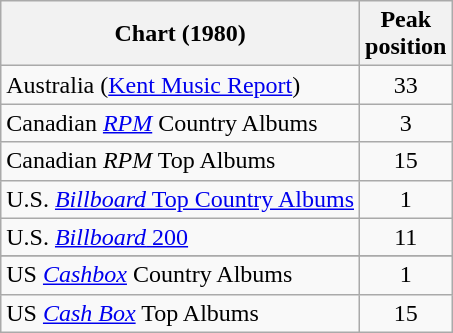<table class="wikitable sortable plainrowheaders">
<tr>
<th>Chart (1980)</th>
<th>Peak<br>position</th>
</tr>
<tr>
<td align="left">Australia (<a href='#'>Kent Music Report</a>)</td>
<td align="center">33</td>
</tr>
<tr>
<td>Canadian <em><a href='#'>RPM</a></em> Country Albums</td>
<td style="text-align:center;">3</td>
</tr>
<tr>
<td>Canadian <em>RPM</em> Top Albums</td>
<td style="text-align:center;">15</td>
</tr>
<tr>
<td>U.S. <a href='#'><em>Billboard</em> Top Country Albums</a></td>
<td style="text-align:center;">1</td>
</tr>
<tr>
<td>U.S. <a href='#'><em>Billboard</em> 200</a></td>
<td style="text-align:center;">11</td>
</tr>
<tr>
</tr>
<tr>
</tr>
<tr>
<td>US <em><a href='#'>Cashbox</a></em> Country Albums</td>
<td align="center">1</td>
</tr>
<tr>
<td>US <em><a href='#'>Cash Box</a></em> Top Albums </td>
<td align="center">15</td>
</tr>
</table>
